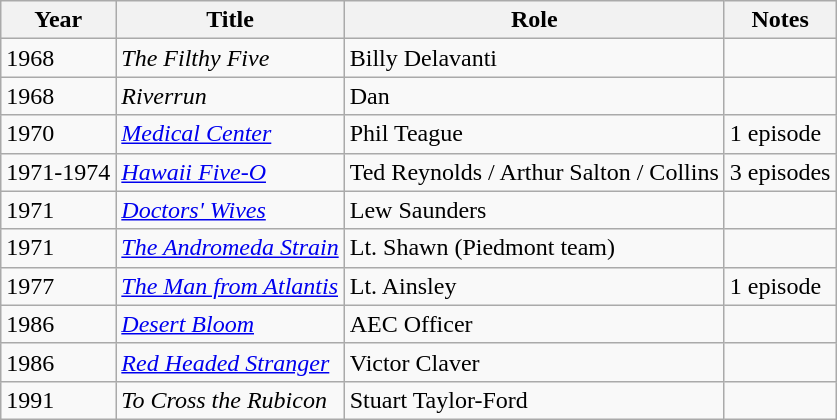<table class="wikitable">
<tr 77>
<th>Year</th>
<th>Title</th>
<th>Role</th>
<th>Notes</th>
</tr>
<tr>
<td>1968</td>
<td><em>The Filthy Five</em></td>
<td>Billy Delavanti</td>
<td></td>
</tr>
<tr>
<td>1968</td>
<td><em>Riverrun</em></td>
<td>Dan</td>
<td></td>
</tr>
<tr>
<td>1970</td>
<td><em><a href='#'>Medical Center</a></em></td>
<td>Phil Teague</td>
<td>1 episode</td>
</tr>
<tr>
<td>1971-1974</td>
<td><em><a href='#'>Hawaii Five-O</a></em></td>
<td>Ted Reynolds / Arthur Salton / Collins</td>
<td>3 episodes</td>
</tr>
<tr>
<td>1971</td>
<td><em><a href='#'>Doctors' Wives</a></em></td>
<td>Lew Saunders</td>
<td></td>
</tr>
<tr>
<td>1971</td>
<td><em><a href='#'>The Andromeda Strain</a></em></td>
<td>Lt. Shawn (Piedmont team)</td>
<td></td>
</tr>
<tr>
<td>1977</td>
<td><em><a href='#'>The Man from Atlantis</a></em></td>
<td>Lt. Ainsley</td>
<td>1 episode</td>
</tr>
<tr>
<td>1986</td>
<td><em><a href='#'>Desert Bloom</a></em></td>
<td>AEC Officer</td>
<td></td>
</tr>
<tr>
<td>1986</td>
<td><em><a href='#'>Red Headed Stranger</a></em></td>
<td>Victor Claver</td>
<td></td>
</tr>
<tr>
<td>1991</td>
<td><em>To Cross the Rubicon</em></td>
<td>Stuart Taylor-Ford</td>
<td></td>
</tr>
</table>
